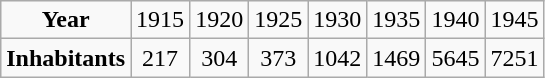<table class="wikitable">
<tr align=center>
<td><strong>Year</strong></td>
<td>1915</td>
<td>1920</td>
<td>1925</td>
<td>1930</td>
<td>1935</td>
<td>1940</td>
<td>1945</td>
</tr>
<tr align=center>
<td><strong>Inhabitants</strong></td>
<td>217</td>
<td>304</td>
<td>373</td>
<td>1042</td>
<td>1469</td>
<td>5645</td>
<td>7251</td>
</tr>
</table>
